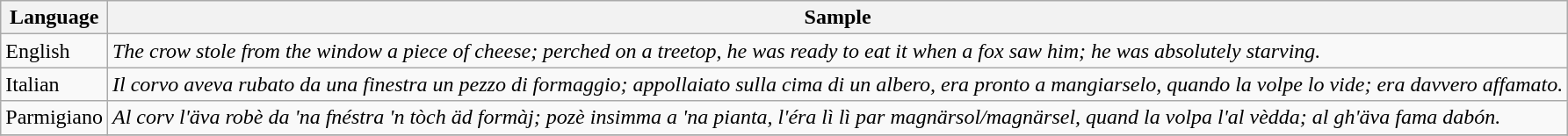<table class="wikitable">
<tr>
<th>Language</th>
<th>Sample</th>
</tr>
<tr>
<td>English</td>
<td><em>The crow stole from the window a piece of cheese; perched on a treetop, he was ready to eat it when a fox saw him; he was absolutely starving.</em></td>
</tr>
<tr>
<td>Italian</td>
<td><em>Il corvo aveva rubato da una finestra un pezzo di formaggio; appollaiato sulla cima di un albero, era pronto a mangiarselo, quando la volpe lo vide; era davvero affamato.</em></td>
</tr>
<tr>
<td>Parmigiano</td>
<td><em>Al corv l'äva robè da 'na fnéstra 'n tòch äd formàj; pozè insimma a 'na pianta, l'éra lì lì par magnärsol/magnärsel, quand la volpa l'al vèdda; al gh'äva fama dabón.</em></td>
</tr>
<tr>
</tr>
</table>
